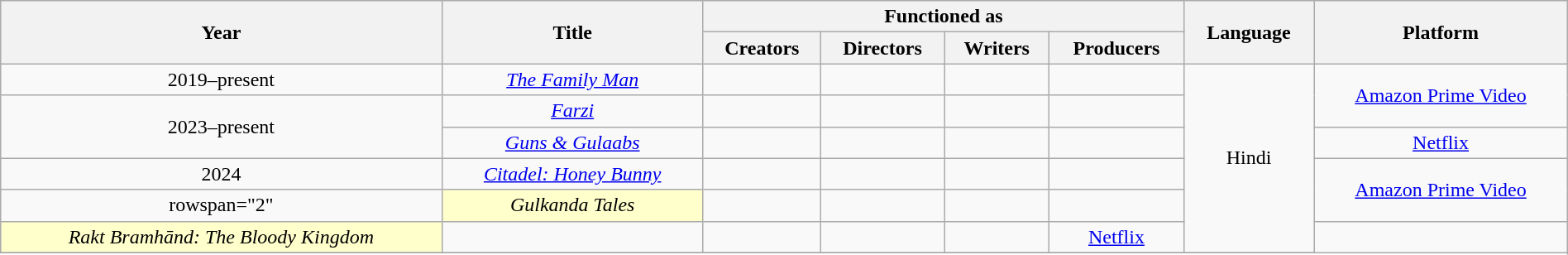<table class="wikitable"; sortable" style="width: 100%; text-align: center;">
<tr>
<th rowspan="2">Year</th>
<th rowspan="2">Title</th>
<th colspan="4">Functioned as</th>
<th rowspan="2">Language</th>
<th rowspan="2">Platform</th>
</tr>
<tr>
<th>Creators</th>
<th>Directors</th>
<th>Writers</th>
<th>Producers</th>
</tr>
<tr>
<td style="text-align:center;">2019–present</td>
<td><em><a href='#'>The Family Man</a></em></td>
<td></td>
<td></td>
<td></td>
<td></td>
<td rowspan="6">Hindi</td>
<td rowspan="2"><a href='#'>Amazon Prime Video</a></td>
</tr>
<tr>
<td style="text-align:center;" rowspan=2>2023–present</td>
<td><em><a href='#'>Farzi</a></em></td>
<td></td>
<td></td>
<td></td>
<td></td>
</tr>
<tr>
<td><em><a href='#'>Guns & Gulaabs</a></em></td>
<td></td>
<td></td>
<td></td>
<td></td>
<td><a href='#'>Netflix</a></td>
</tr>
<tr>
<td style="text-align:center;">2024</td>
<td><em><a href='#'>Citadel: Honey Bunny</a></em></td>
<td></td>
<td></td>
<td></td>
<td></td>
<td rowspan="2"><a href='#'>Amazon Prime Video</a></td>
</tr>
<tr>
<td>rowspan="2"</td>
<td style="background:#FFFFCC;"><em>Gulkanda Tales</em> </td>
<td></td>
<td></td>
<td></td>
<td></td>
</tr>
<tr>
<td style="background:#FFFFCC;"><em>Rakt Bramhānd: The Bloody Kingdom</em></td>
<td></td>
<td></td>
<td></td>
<td></td>
<td><a href='#'>Netflix</a></td>
</tr>
<tr>
</tr>
</table>
